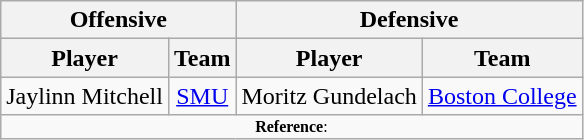<table class="wikitable" style="text-align: center;">
<tr>
<th colspan="2">Offensive</th>
<th colspan="2">Defensive</th>
</tr>
<tr>
<th>Player</th>
<th>Team</th>
<th>Player</th>
<th>Team</th>
</tr>
<tr>
<td>Jaylinn Mitchell</td>
<td><a href='#'>SMU</a></td>
<td>Moritz Gundelach</td>
<td><a href='#'>Boston College</a></td>
</tr>
<tr>
<td colspan="4"  style="font-size:8pt; text-align:center;"><strong>Reference</strong>:</td>
</tr>
</table>
